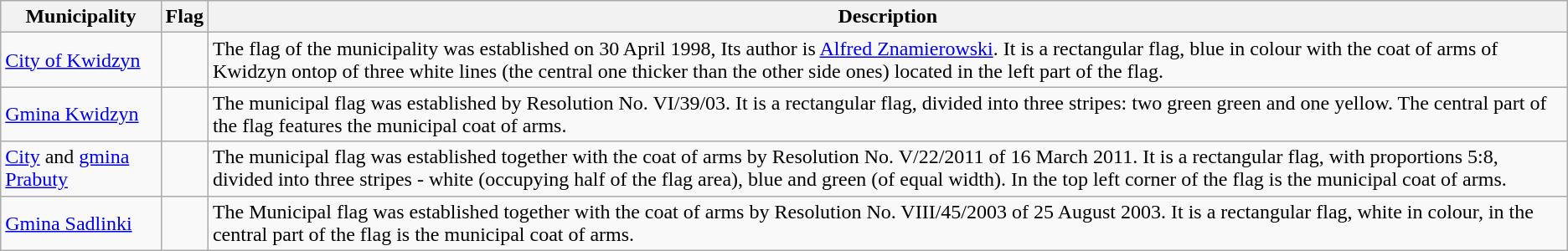<table class="wikitable">
<tr>
<th>Municipality</th>
<th>Flag</th>
<th>Description</th>
</tr>
<tr>
<td><a href='#'>City of Kwidzyn</a></td>
<td></td>
<td>The flag of the municipality was established on 30 April 1998, Its author is <a href='#'>Alfred Znamierowski</a>. It is a rectangular flag, blue in colour with the coat of arms of Kwidzyn ontop of three white lines (the central one thicker than the other side ones) located in the left part of the flag.</td>
</tr>
<tr>
<td><a href='#'>Gmina Kwidzyn</a></td>
<td></td>
<td>The municipal flag was established by Resolution No. VI/39/03. It is a rectangular flag, divided into three stripes: two green green and one yellow. The central part of the flag features the municipal coat of arms.</td>
</tr>
<tr>
<td><a href='#'>City</a> and <a href='#'>gmina Prabuty</a></td>
<td></td>
<td>The municipal flag was established together with the coat of arms by Resolution No. V/22/2011 of 16 March 2011. It is a rectangular flag, with proportions 5:8, divided into three stripes - white (occupying half of the flag area), blue and green (of equal width). In the top left corner of the flag is the municipal coat of arms.</td>
</tr>
<tr>
<td><a href='#'>Gmina Sadlinki</a></td>
<td></td>
<td>The Municipal flag was established together with the coat of arms by Resolution No. VIII/45/2003 of 25 August 2003. It is a rectangular flag, white in colour, in the central part of the flag is the municipal coat of arms.</td>
</tr>
</table>
